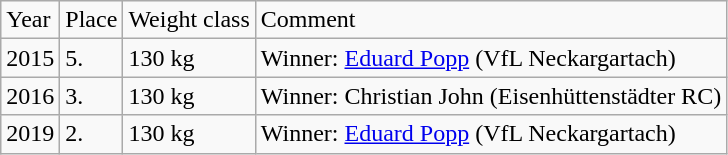<table class="wikitable">
<tr>
<td>Year</td>
<td>Place</td>
<td>Weight class</td>
<td>Comment</td>
</tr>
<tr>
<td>2015</td>
<td>5.</td>
<td>130 kg</td>
<td>Winner: <a href='#'>Eduard Popp</a> (VfL Neckargartach)</td>
</tr>
<tr>
<td>2016</td>
<td>3.</td>
<td>130 kg</td>
<td>Winner: Christian John (Eisenhüttenstädter RC)</td>
</tr>
<tr |->
<td>2019</td>
<td>2.</td>
<td>130 kg</td>
<td>Winner: <a href='#'>Eduard Popp</a> (VfL Neckargartach)</td>
</tr>
</table>
